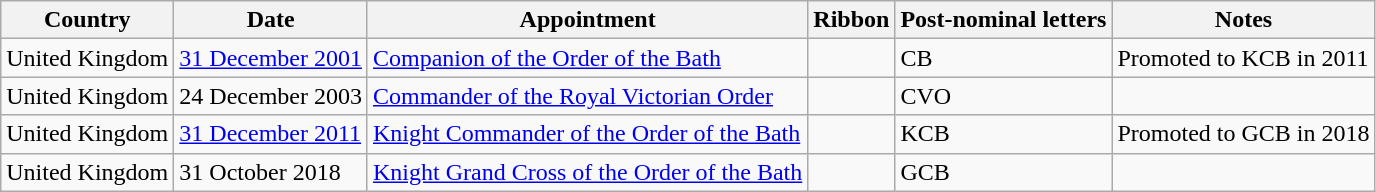<table class="wikitable sortable">
<tr>
<th>Country</th>
<th>Date</th>
<th>Appointment</th>
<th>Ribbon</th>
<th>Post-nominal letters</th>
<th>Notes</th>
</tr>
<tr>
<td>United Kingdom</td>
<td><a href='#'>31 December 2001</a></td>
<td><a href='#'>Companion of the Order of the Bath</a></td>
<td></td>
<td>CB</td>
<td>Promoted to KCB in 2011</td>
</tr>
<tr>
<td>United Kingdom</td>
<td>24 December 2003</td>
<td><a href='#'>Commander of the Royal Victorian Order</a></td>
<td></td>
<td>CVO</td>
<td></td>
</tr>
<tr>
<td>United Kingdom</td>
<td><a href='#'>31 December 2011</a></td>
<td><a href='#'>Knight Commander of the Order of the Bath</a></td>
<td></td>
<td>KCB</td>
<td>Promoted to GCB in 2018</td>
</tr>
<tr>
<td>United Kingdom</td>
<td>31 October 2018</td>
<td><a href='#'>Knight Grand Cross of the Order of the Bath</a></td>
<td></td>
<td>GCB</td>
<td></td>
</tr>
</table>
